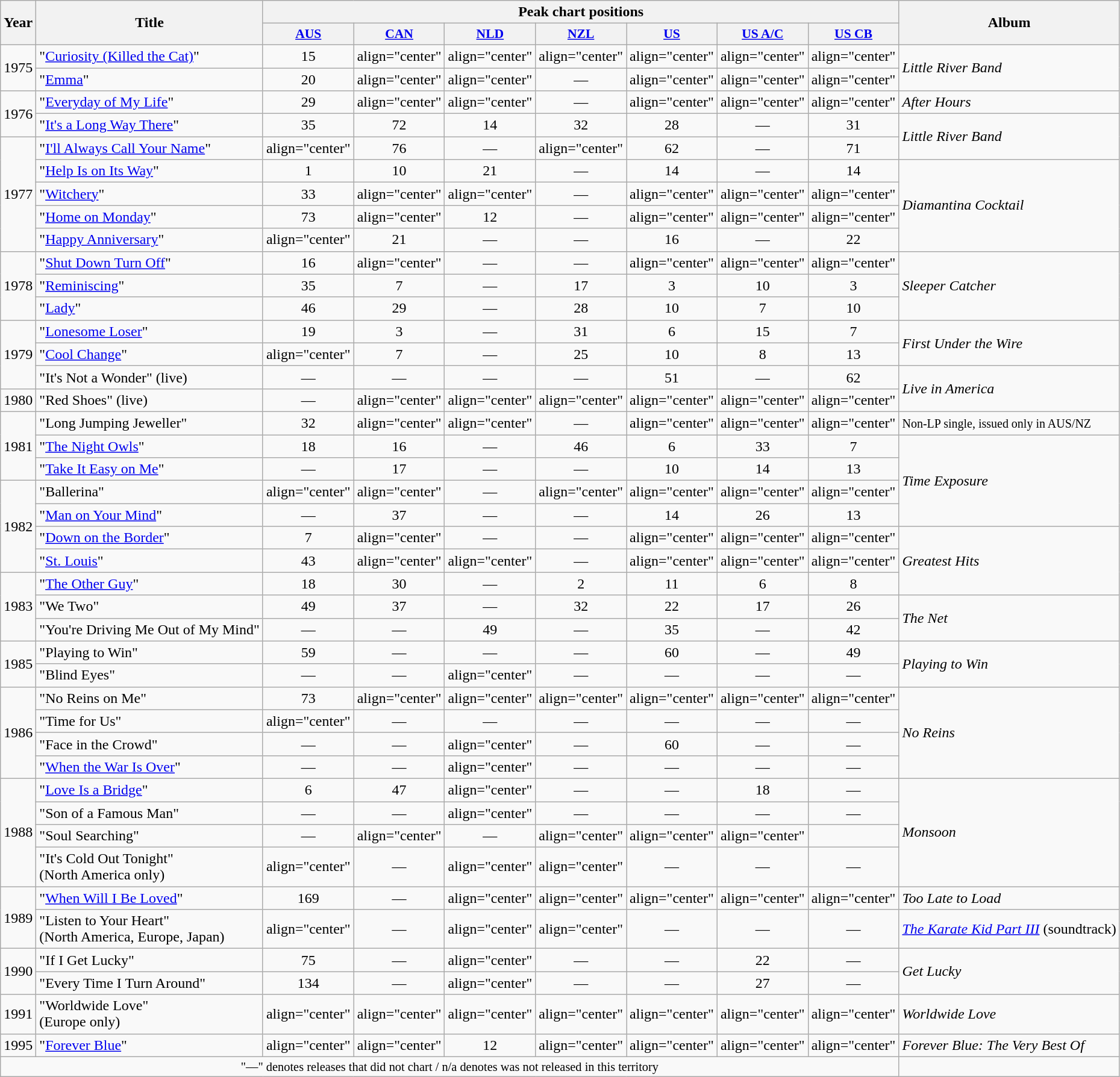<table class="wikitable">
<tr>
<th rowspan="2">Year</th>
<th rowspan="2">Title</th>
<th colspan="7">Peak chart positions</th>
<th rowspan="2">Album</th>
</tr>
<tr>
<th scope="col" style="width:3em;font-size:90%;"><a href='#'>AUS</a><br></th>
<th scope="col" style="width:3em;font-size:90%;"><a href='#'>CAN</a></th>
<th scope="col" style="width:3em;font-size:90%;"><a href='#'>NLD</a><br></th>
<th scope="col" style="width:3em;font-size:90%;"><a href='#'>NZL</a><br></th>
<th scope="col" style="width:3em;font-size:90%;"><a href='#'>US</a><br></th>
<th scope="col" style="width:3em;font-size:90%;"><a href='#'>US A/C</a><br></th>
<th scope="col" style="width:3em;font-size:90%;"><a href='#'>US CB</a><br></th>
</tr>
<tr>
<td rowspan="2">1975</td>
<td>"<a href='#'>Curiosity (Killed the Cat)</a>"</td>
<td align="center">15</td>
<td>align="center" </td>
<td>align="center" </td>
<td>align="center" </td>
<td>align="center" </td>
<td>align="center" </td>
<td>align="center" </td>
<td rowspan="2"><em>Little River Band</em></td>
</tr>
<tr>
<td>"<a href='#'>Emma</a>"</td>
<td align="center">20</td>
<td>align="center" </td>
<td>align="center" </td>
<td align="center">—</td>
<td>align="center" </td>
<td>align="center" </td>
<td>align="center" </td>
</tr>
<tr>
<td rowspan="2">1976</td>
<td>"<a href='#'>Everyday of My Life</a>"</td>
<td align="center">29</td>
<td>align="center" </td>
<td>align="center" </td>
<td align="center">—</td>
<td>align="center" </td>
<td>align="center" </td>
<td>align="center" </td>
<td><em>After Hours</em></td>
</tr>
<tr>
<td>"<a href='#'>It's a Long Way There</a>"</td>
<td align="center">35</td>
<td align="center">72</td>
<td align="center">14</td>
<td align="center">32</td>
<td align="center">28</td>
<td align="center">—</td>
<td align="center">31</td>
<td rowspan="2"><em>Little River Band</em></td>
</tr>
<tr>
<td rowspan="5">1977</td>
<td>"<a href='#'>I'll Always Call Your Name</a>"</td>
<td>align="center" </td>
<td align="center">76</td>
<td align="center">—</td>
<td>align="center" </td>
<td align="center">62</td>
<td align="center">—</td>
<td align="center">71</td>
</tr>
<tr>
<td>"<a href='#'>Help Is on Its Way</a>"</td>
<td align="center">1</td>
<td align="center">10</td>
<td align="center">21</td>
<td align="center">—</td>
<td align="center">14</td>
<td align="center">—</td>
<td align="center">14</td>
<td rowspan="4"><em>Diamantina Cocktail</em></td>
</tr>
<tr>
<td>"<a href='#'>Witchery</a>"</td>
<td align="center">33</td>
<td>align="center" </td>
<td>align="center" </td>
<td align="center">—</td>
<td>align="center" </td>
<td>align="center" </td>
<td>align="center" </td>
</tr>
<tr>
<td>"<a href='#'>Home on Monday</a>"</td>
<td align="center">73</td>
<td>align="center" </td>
<td align="center">12</td>
<td align="center">—</td>
<td>align="center" </td>
<td>align="center" </td>
<td>align="center" </td>
</tr>
<tr>
<td>"<a href='#'>Happy Anniversary</a>"</td>
<td>align="center" </td>
<td align="center">21</td>
<td align="center">—</td>
<td align="center">—</td>
<td align="center">16</td>
<td align="center">—</td>
<td align="center">22</td>
</tr>
<tr>
<td rowspan="3">1978</td>
<td>"<a href='#'>Shut Down Turn Off</a>"</td>
<td align="center">16</td>
<td>align="center" </td>
<td align="center">—</td>
<td align="center">—</td>
<td>align="center" </td>
<td>align="center" </td>
<td>align="center" </td>
<td rowspan="3"><em>Sleeper Catcher</em></td>
</tr>
<tr>
<td>"<a href='#'>Reminiscing</a>"</td>
<td align="center">35</td>
<td align="center">7</td>
<td align="center">—</td>
<td align="center">17</td>
<td align="center">3</td>
<td align="center">10</td>
<td align="center">3</td>
</tr>
<tr>
<td>"<a href='#'>Lady</a>"</td>
<td align="center">46</td>
<td align="center">29</td>
<td align="center">—</td>
<td align="center">28</td>
<td align="center">10</td>
<td align="center">7</td>
<td align="center">10</td>
</tr>
<tr>
<td rowspan="3">1979</td>
<td>"<a href='#'>Lonesome Loser</a>"</td>
<td align="center">19</td>
<td align="center">3</td>
<td align="center">—</td>
<td align="center">31</td>
<td align="center">6</td>
<td align="center">15</td>
<td align="center">7</td>
<td rowspan="2"><em>First Under the Wire</em></td>
</tr>
<tr>
<td>"<a href='#'>Cool Change</a>"</td>
<td>align="center" </td>
<td align="center">7</td>
<td align="center">—</td>
<td align="center">25</td>
<td align="center">10</td>
<td align="center">8</td>
<td align="center">13</td>
</tr>
<tr>
<td>"It's Not a Wonder" (live)</td>
<td align="center">—</td>
<td align="center">—</td>
<td align="center">—</td>
<td align="center">—</td>
<td align="center">51</td>
<td align="center">—</td>
<td align="center">62</td>
<td rowspan="2"><em>Live in America</em></td>
</tr>
<tr>
<td>1980</td>
<td>"Red Shoes" (live)</td>
<td align="center">—</td>
<td>align="center" </td>
<td>align="center" </td>
<td>align="center" </td>
<td>align="center" </td>
<td>align="center" </td>
<td>align="center" </td>
</tr>
<tr>
<td rowspan="3">1981</td>
<td>"Long Jumping Jeweller"</td>
<td align="center">32</td>
<td>align="center"</td>
<td>align="center"</td>
<td align="center">—</td>
<td>align="center" </td>
<td>align="center" </td>
<td>align="center" </td>
<td rowspan="1"><small>Non-LP single, issued only in AUS/NZ</small></td>
</tr>
<tr>
<td>"<a href='#'>The Night Owls</a>"</td>
<td align="center">18</td>
<td align="center">16</td>
<td align="center">—</td>
<td align="center">46</td>
<td align="center">6</td>
<td align="center">33</td>
<td align="center">7</td>
<td rowspan="4"><em>Time Exposure</em></td>
</tr>
<tr>
<td>"<a href='#'>Take It Easy on Me</a>"</td>
<td align="center">—</td>
<td align="center">17</td>
<td align="center">—</td>
<td align="center">—</td>
<td align="center">10</td>
<td align="center">14</td>
<td align="center">13</td>
</tr>
<tr>
<td rowspan="4">1982</td>
<td>"Ballerina"</td>
<td>align="center" </td>
<td>align="center" </td>
<td align="center">—</td>
<td>align="center" </td>
<td>align="center" </td>
<td>align="center" </td>
<td>align="center" </td>
</tr>
<tr>
<td>"<a href='#'>Man on Your Mind</a>"</td>
<td align="center">—</td>
<td align="center">37</td>
<td align="center">—</td>
<td align="center">—</td>
<td align="center">14</td>
<td align="center">26</td>
<td align="center">13</td>
</tr>
<tr>
<td>"<a href='#'>Down on the Border</a>"</td>
<td align="center">7</td>
<td>align="center" </td>
<td align="center">—</td>
<td align="center">—</td>
<td>align="center" </td>
<td>align="center" </td>
<td>align="center" </td>
<td rowspan="3"><em>Greatest Hits</em></td>
</tr>
<tr>
<td>"<a href='#'>St. Louis</a>"</td>
<td align="center">43</td>
<td>align="center" </td>
<td>align="center" </td>
<td align="center">—</td>
<td>align="center" </td>
<td>align="center" </td>
<td>align="center" </td>
</tr>
<tr>
<td rowspan="3">1983</td>
<td>"<a href='#'>The Other Guy</a>"</td>
<td align="center">18</td>
<td align="center">30</td>
<td align="center">—</td>
<td align="center">2</td>
<td align="center">11</td>
<td align="center">6</td>
<td align="center">8</td>
</tr>
<tr>
<td>"We Two"</td>
<td align="center">49</td>
<td align="center">37</td>
<td align="center">—</td>
<td align="center">32</td>
<td align="center">22</td>
<td align="center">17</td>
<td align="center">26</td>
<td rowspan="2"><em>The Net</em></td>
</tr>
<tr>
<td>"You're Driving Me Out of My Mind"</td>
<td align="center">—</td>
<td align="center">—</td>
<td align="center">49</td>
<td align="center">—</td>
<td align="center">35</td>
<td align="center">—</td>
<td align="center">42</td>
</tr>
<tr>
<td rowspan="2">1985</td>
<td>"Playing to Win"</td>
<td align="center">59</td>
<td align="center">—</td>
<td align="center">—</td>
<td align="center">—</td>
<td align="center">60</td>
<td align="center">—</td>
<td align="center">49</td>
<td rowspan="2"><em>Playing to Win</em></td>
</tr>
<tr>
<td>"Blind Eyes"</td>
<td align="center">—</td>
<td align="center">—</td>
<td>align="center" </td>
<td align="center">—</td>
<td align="center">—</td>
<td align="center">—</td>
<td align="center">—</td>
</tr>
<tr>
<td rowspan="4">1986</td>
<td>"No Reins on Me"</td>
<td align="center">73</td>
<td>align="center" </td>
<td>align="center" </td>
<td>align="center" </td>
<td>align="center" </td>
<td>align="center" </td>
<td>align="center" </td>
<td rowspan="4"><em>No Reins</em></td>
</tr>
<tr>
<td>"Time for Us"</td>
<td>align="center" </td>
<td align="center">—</td>
<td align="center">—</td>
<td align="center">—</td>
<td align="center">—</td>
<td align="center">—</td>
<td align="center">—</td>
</tr>
<tr>
<td>"Face in the Crowd"</td>
<td align="center">—</td>
<td align="center">—</td>
<td>align="center" </td>
<td align="center">—</td>
<td align="center">60</td>
<td align="center">—</td>
<td align="center">—</td>
</tr>
<tr>
<td>"<a href='#'>When the War Is Over</a>"</td>
<td align="center">—</td>
<td align="center">—</td>
<td>align="center" </td>
<td align="center">—</td>
<td align="center">—</td>
<td align="center">—</td>
<td align="center">—</td>
</tr>
<tr>
<td rowspan="4">1988</td>
<td>"<a href='#'>Love Is a Bridge</a>"</td>
<td align="center">6</td>
<td align="center">47</td>
<td>align="center" </td>
<td align="center">—</td>
<td align="center">—</td>
<td align="center">18</td>
<td align="center">—</td>
<td rowspan="4"><em>Monsoon</em></td>
</tr>
<tr>
<td>"Son of a Famous Man"</td>
<td align="center">—</td>
<td align="center">—</td>
<td>align="center" </td>
<td align="center">—</td>
<td align="center">—</td>
<td align="center">—</td>
<td align="center">—</td>
</tr>
<tr>
<td>"Soul Searching"</td>
<td align="center">—</td>
<td>align="center" </td>
<td align="center">—</td>
<td>align="center" </td>
<td>align="center" </td>
<td>align="center" </td>
</tr>
<tr>
<td>"It's Cold Out Tonight"<br> (North America only)</td>
<td>align="center" </td>
<td align="center">—</td>
<td>align="center" </td>
<td>align="center" </td>
<td align="center">—</td>
<td align="center">—</td>
<td align="center">—</td>
</tr>
<tr>
<td rowspan="2">1989</td>
<td>"<a href='#'>When Will I Be Loved</a>"</td>
<td align="center">169</td>
<td align="center">—</td>
<td>align="center" </td>
<td>align="center" </td>
<td>align="center" </td>
<td>align="center" </td>
<td>align="center" </td>
<td><em>Too Late to Load</em></td>
</tr>
<tr>
<td>"Listen to Your Heart"<br> (North America, Europe, Japan)</td>
<td>align="center"</td>
<td align="center">—</td>
<td>align="center" </td>
<td>align="center" </td>
<td align="center">—</td>
<td align="center">—</td>
<td align="center">—</td>
<td><em><a href='#'>The Karate Kid Part III</a></em> (soundtrack)</td>
</tr>
<tr>
<td rowspan="2">1990</td>
<td>"If I Get Lucky"</td>
<td align="center">75</td>
<td align="center">—</td>
<td>align="center" </td>
<td align="center">—</td>
<td align="center">—</td>
<td align="center">22</td>
<td align="center">—</td>
<td rowspan="2"><em>Get Lucky</em></td>
</tr>
<tr>
<td>"Every Time I Turn Around"</td>
<td align="center">134</td>
<td align="center">—</td>
<td>align="center" </td>
<td align="center">—</td>
<td align="center">—</td>
<td align="center">27</td>
<td align="center">—</td>
</tr>
<tr>
<td>1991</td>
<td>"Worldwide Love" <br>(Europe only)</td>
<td>align="center"</td>
<td>align="center" </td>
<td>align="center"</td>
<td>align="center"</td>
<td>align="center"</td>
<td>align="center" </td>
<td>align="center"</td>
<td><em>Worldwide Love</em></td>
</tr>
<tr>
<td>1995</td>
<td>"<a href='#'>Forever Blue</a>"</td>
<td>align="center" </td>
<td>align="center" </td>
<td align="center">12</td>
<td>align="center" </td>
<td>align="center" </td>
<td>align="center" </td>
<td>align="center" </td>
<td><em>Forever Blue: The Very Best Of</em></td>
</tr>
<tr>
<td colspan="9" style="font-size:85%" align="center">"—" denotes releases that did not chart / n/a denotes was not released in this territory</td>
</tr>
</table>
